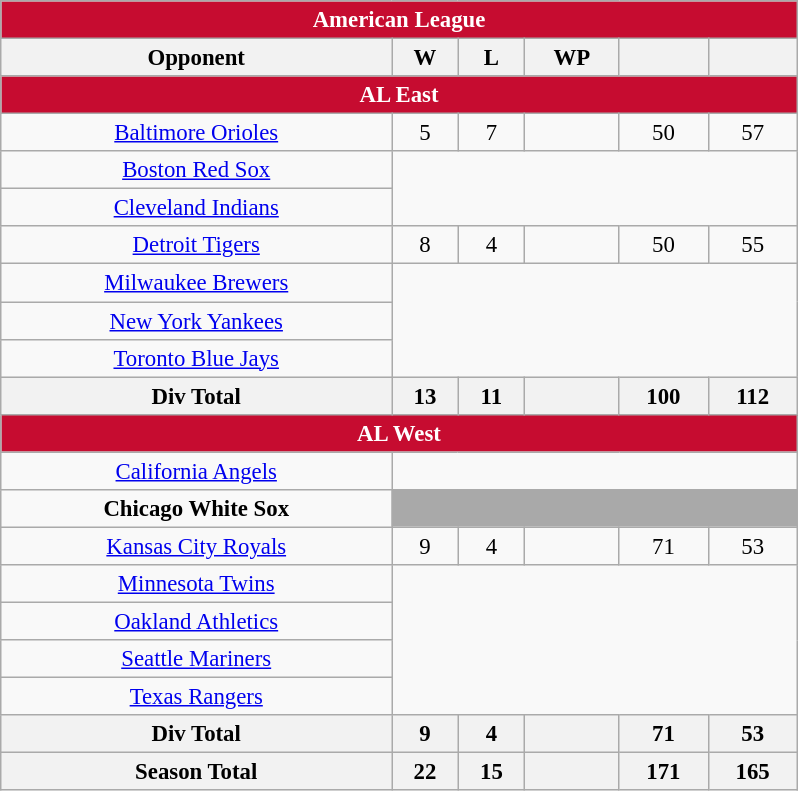<table class="wikitable" style="margin:1em auto; font-size:95%; text-align:center; width:35em;">
<tr>
<th colspan="7" style="background:#c60c30; color:#ffffff;">American League</th>
</tr>
<tr>
<th>Opponent</th>
<th>W</th>
<th>L</th>
<th>WP</th>
<th></th>
<th></th>
</tr>
<tr>
<th colspan="7" style="background:#c60c30; color:#ffffff;">AL East</th>
</tr>
<tr>
<td><a href='#'>Baltimore Orioles</a></td>
<td>5</td>
<td>7</td>
<td></td>
<td>50</td>
<td>57</td>
</tr>
<tr>
<td><a href='#'>Boston Red Sox</a></td>
</tr>
<tr>
<td><a href='#'>Cleveland Indians</a></td>
</tr>
<tr>
<td><a href='#'>Detroit Tigers</a></td>
<td>8</td>
<td>4</td>
<td></td>
<td>50</td>
<td>55</td>
</tr>
<tr>
<td><a href='#'>Milwaukee Brewers</a></td>
</tr>
<tr>
<td><a href='#'>New York Yankees</a></td>
</tr>
<tr>
<td><a href='#'>Toronto Blue Jays</a></td>
</tr>
<tr>
<th>Div Total</th>
<th>13</th>
<th>11</th>
<th></th>
<th>100</th>
<th>112</th>
</tr>
<tr>
<th colspan="7" style="background:#c60c30; color:#ffffff;">AL West</th>
</tr>
<tr>
<td><a href='#'>California Angels</a></td>
</tr>
<tr>
<td><strong>Chicago White Sox</strong></td>
<td colspan=5 style="background:darkgray;"></td>
</tr>
<tr>
<td><a href='#'>Kansas City Royals</a></td>
<td>9</td>
<td>4</td>
<td></td>
<td>71</td>
<td>53</td>
</tr>
<tr>
<td><a href='#'>Minnesota Twins</a></td>
</tr>
<tr>
<td><a href='#'>Oakland Athletics</a></td>
</tr>
<tr>
<td><a href='#'>Seattle Mariners</a></td>
</tr>
<tr>
<td><a href='#'>Texas Rangers</a></td>
</tr>
<tr>
<th>Div Total</th>
<th>9</th>
<th>4</th>
<th></th>
<th>71</th>
<th>53</th>
</tr>
<tr>
<th>Season Total</th>
<th>22</th>
<th>15</th>
<th></th>
<th>171</th>
<th>165</th>
</tr>
</table>
